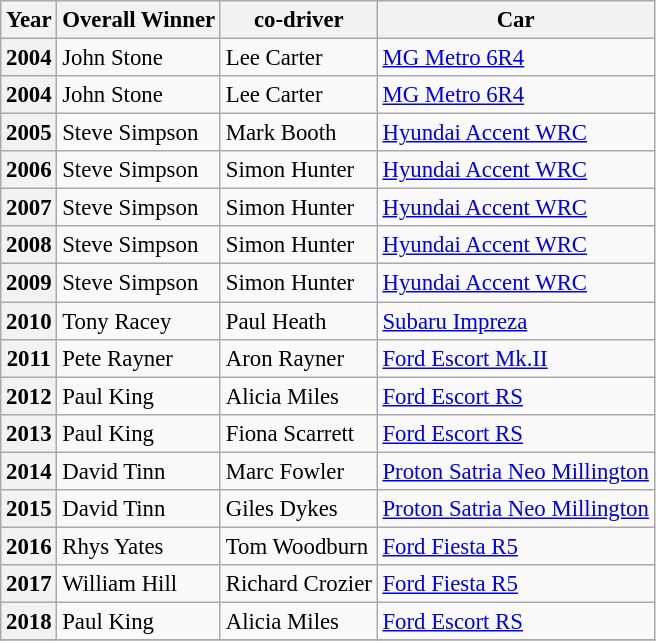<table class="wikitable" style="font-size: 95%;">
<tr>
<th>Year</th>
<th>Overall Winner</th>
<th>co-driver</th>
<th>Car</th>
</tr>
<tr>
<th>2004</th>
<td>John Stone</td>
<td>Lee Carter</td>
<td><a href='#'>MG Metro 6R4</a></td>
</tr>
<tr>
<th>2004</th>
<td>John Stone</td>
<td>Lee Carter</td>
<td><a href='#'>MG Metro 6R4</a></td>
</tr>
<tr>
<th>2005</th>
<td>Steve Simpson</td>
<td>Mark Booth</td>
<td><a href='#'>Hyundai Accent WRC</a></td>
</tr>
<tr>
<th>2006</th>
<td>Steve Simpson</td>
<td>Simon Hunter</td>
<td><a href='#'>Hyundai Accent WRC</a></td>
</tr>
<tr>
<th>2007</th>
<td>Steve Simpson</td>
<td>Simon Hunter</td>
<td><a href='#'>Hyundai Accent WRC</a></td>
</tr>
<tr>
<th>2008</th>
<td>Steve Simpson</td>
<td>Simon Hunter</td>
<td><a href='#'>Hyundai Accent WRC</a></td>
</tr>
<tr>
<th>2009</th>
<td>Steve Simpson</td>
<td>Simon Hunter</td>
<td><a href='#'>Hyundai Accent WRC</a></td>
</tr>
<tr>
<th>2010</th>
<td>Tony Racey</td>
<td>Paul Heath</td>
<td><a href='#'>Subaru Impreza</a></td>
</tr>
<tr>
<th>2011</th>
<td>Pete Rayner</td>
<td>Aron Rayner</td>
<td><a href='#'>Ford Escort Mk.II</a></td>
</tr>
<tr>
<th>2012</th>
<td>Paul King</td>
<td>Alicia Miles</td>
<td><a href='#'>Ford Escort RS</a></td>
</tr>
<tr>
<th>2013</th>
<td>Paul King</td>
<td>Fiona Scarrett</td>
<td><a href='#'>Ford Escort RS</a></td>
</tr>
<tr>
<th>2014</th>
<td>David Tinn</td>
<td>Marc Fowler</td>
<td><a href='#'>Proton Satria Neo Millington</a></td>
</tr>
<tr>
<th>2015</th>
<td>David Tinn</td>
<td>Giles Dykes</td>
<td><a href='#'>Proton Satria Neo Millington</a></td>
</tr>
<tr>
<th>2016</th>
<td>Rhys Yates</td>
<td>Tom Woodburn</td>
<td><a href='#'>Ford Fiesta R5</a></td>
</tr>
<tr>
<th>2017</th>
<td>William Hill</td>
<td>Richard Crozier</td>
<td><a href='#'>Ford Fiesta R5</a></td>
</tr>
<tr>
<th>2018</th>
<td>Paul King</td>
<td>Alicia Miles</td>
<td><a href='#'>Ford Escort RS</a></td>
</tr>
<tr>
</tr>
</table>
